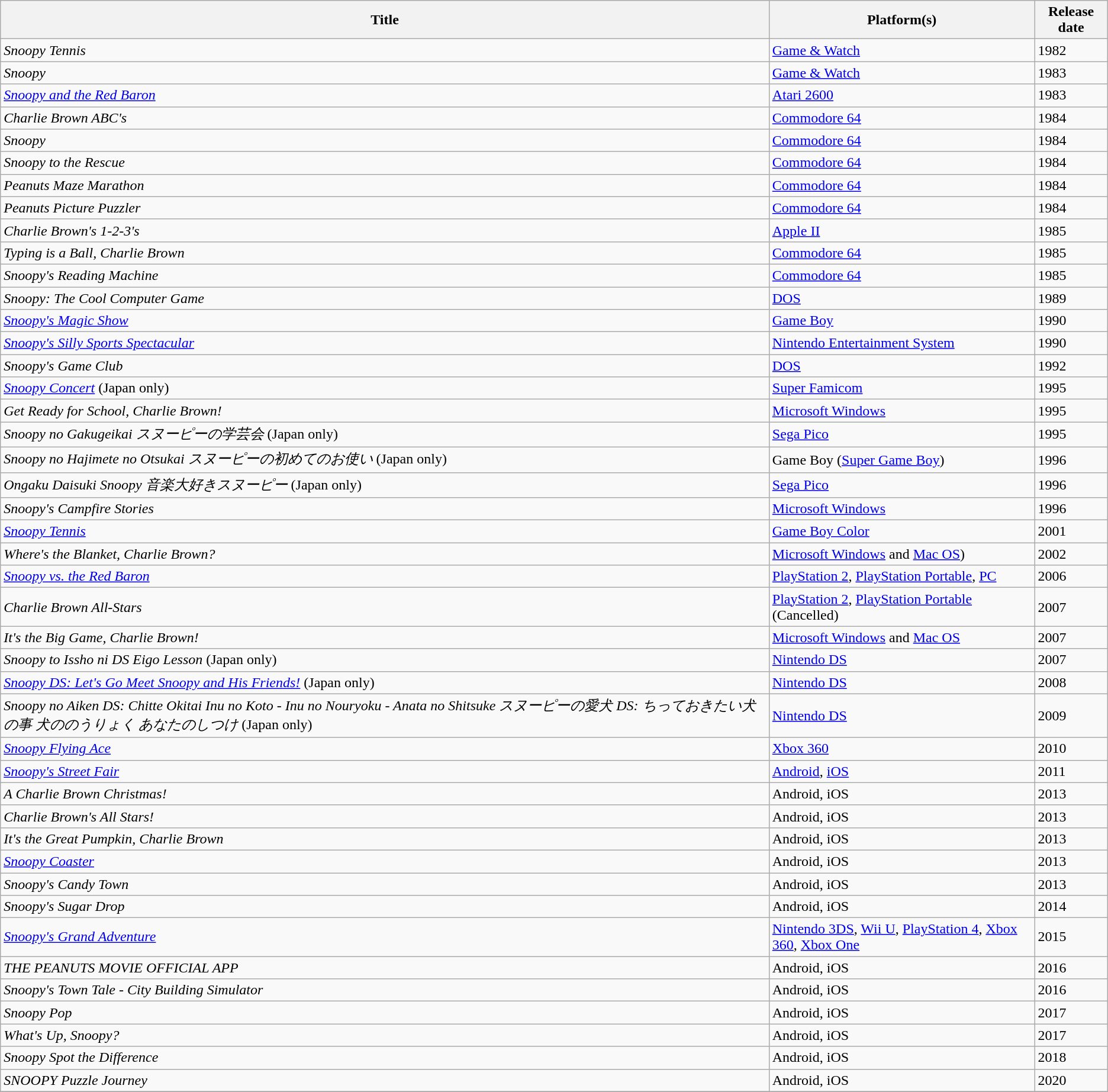<table class="wikitable">
<tr>
<th>Title</th>
<th>Platform(s)</th>
<th>Release date</th>
</tr>
<tr>
<td><em>Snoopy Tennis</em></td>
<td><a href='#'>Game & Watch</a></td>
<td>1982</td>
</tr>
<tr>
<td><em>Snoopy</em></td>
<td><a href='#'>Game & Watch</a></td>
<td>1983</td>
</tr>
<tr>
<td><em><a href='#'>Snoopy and the Red Baron</a></em></td>
<td><a href='#'>Atari 2600</a></td>
<td>1983</td>
</tr>
<tr>
<td><em>Charlie Brown ABC's</em></td>
<td><a href='#'>Commodore 64</a></td>
<td>1984</td>
</tr>
<tr>
<td><em>Snoopy</em></td>
<td><a href='#'>Commodore 64</a></td>
<td>1984</td>
</tr>
<tr>
<td><em>Snoopy to the Rescue</em></td>
<td><a href='#'>Commodore 64</a></td>
<td>1984</td>
</tr>
<tr>
<td><em>Peanuts Maze Marathon</em></td>
<td><a href='#'>Commodore 64</a></td>
<td>1984</td>
</tr>
<tr>
<td><em>Peanuts Picture Puzzler</em></td>
<td><a href='#'>Commodore 64</a></td>
<td>1984</td>
</tr>
<tr>
<td><em>Charlie Brown's 1-2-3's</em></td>
<td><a href='#'>Apple II</a></td>
<td>1985</td>
</tr>
<tr>
<td><em>Typing is a Ball, Charlie Brown</em></td>
<td><a href='#'>Commodore 64</a></td>
<td>1985</td>
</tr>
<tr>
<td><em>Snoopy's Reading Machine</em></td>
<td><a href='#'>Commodore 64</a></td>
<td>1985</td>
</tr>
<tr>
<td><em>Snoopy: The Cool Computer Game</em></td>
<td><a href='#'>DOS</a></td>
<td>1989</td>
</tr>
<tr>
<td><em><a href='#'>Snoopy's Magic Show</a></em></td>
<td><a href='#'>Game Boy</a></td>
<td>1990</td>
</tr>
<tr>
<td><em><a href='#'>Snoopy's Silly Sports Spectacular</a></em></td>
<td><a href='#'>Nintendo Entertainment System</a></td>
<td>1990</td>
</tr>
<tr>
<td><em>Snoopy's Game Club</em></td>
<td><a href='#'>DOS</a></td>
<td>1992</td>
</tr>
<tr>
<td><em><a href='#'>Snoopy Concert</a></em> (Japan only)</td>
<td><a href='#'>Super Famicom</a></td>
<td>1995</td>
</tr>
<tr>
<td><em>Get Ready for School, Charlie Brown!</em></td>
<td><a href='#'>Microsoft Windows</a></td>
<td>1995</td>
</tr>
<tr>
<td><em>Snoopy no Gakugeikai スヌーピーの学芸会</em> (Japan only)</td>
<td><a href='#'>Sega Pico</a></td>
<td>1995</td>
</tr>
<tr>
<td><em>Snoopy no Hajimete no Otsukai スヌーピーの初めてのお使い</em> (Japan only)</td>
<td>Game Boy (<a href='#'>Super Game Boy</a>)</td>
<td>1996</td>
</tr>
<tr>
<td><em>Ongaku Daisuki Snoopy 音楽大好きスヌーピー</em> (Japan only)</td>
<td><a href='#'>Sega Pico</a></td>
<td>1996</td>
</tr>
<tr>
<td><em>Snoopy's Campfire Stories</em></td>
<td><a href='#'>Microsoft Windows</a></td>
<td>1996</td>
</tr>
<tr>
<td><em><a href='#'>Snoopy Tennis</a></em></td>
<td><a href='#'>Game Boy Color</a></td>
<td>2001</td>
</tr>
<tr>
<td><em>Where's the Blanket, Charlie Brown?</em></td>
<td><a href='#'>Microsoft Windows</a> and <a href='#'>Mac OS</a>)</td>
<td>2002</td>
</tr>
<tr>
<td><em><a href='#'>Snoopy vs. the Red Baron</a></em></td>
<td><a href='#'>PlayStation 2</a>, <a href='#'>PlayStation Portable</a>, <a href='#'>PC</a></td>
<td>2006</td>
</tr>
<tr>
<td><em>Charlie Brown All-Stars</em></td>
<td><a href='#'>PlayStation 2</a>, <a href='#'>PlayStation Portable</a> (Cancelled)</td>
<td>2007</td>
</tr>
<tr>
<td><em>It's the Big Game, Charlie Brown!</em></td>
<td><a href='#'>Microsoft Windows</a> and <a href='#'>Mac OS</a></td>
<td>2007</td>
</tr>
<tr>
<td><em>Snoopy to Issho ni DS Eigo Lesson</em> (Japan only)</td>
<td><a href='#'>Nintendo DS</a></td>
<td>2007</td>
</tr>
<tr>
<td><em><a href='#'>Snoopy DS: Let's Go Meet Snoopy and His Friends!</a></em> (Japan only)</td>
<td><a href='#'>Nintendo DS</a></td>
<td>2008</td>
</tr>
<tr>
<td><em>Snoopy no Aiken DS: Chitte Okitai Inu no Koto - Inu no Nouryoku - Anata no Shitsuke スヌーピーの愛犬 DS: ちっておきたい犬の事 犬ののうりょく あなたのしつけ</em> (Japan only)</td>
<td><a href='#'>Nintendo DS</a></td>
<td>2009</td>
</tr>
<tr>
<td><em><a href='#'>Snoopy Flying Ace</a></em></td>
<td><a href='#'>Xbox 360</a></td>
<td>2010</td>
</tr>
<tr>
<td><em><a href='#'>Snoopy's Street Fair</a></em></td>
<td><a href='#'>Android</a>, <a href='#'>iOS</a></td>
<td>2011</td>
</tr>
<tr>
<td><em>A Charlie Brown Christmas!</em></td>
<td>Android, iOS</td>
<td>2013</td>
</tr>
<tr>
<td><em>Charlie Brown's All Stars!</em></td>
<td>Android, iOS</td>
<td>2013</td>
</tr>
<tr>
<td><em>It's the Great Pumpkin, Charlie Brown</em></td>
<td>Android, iOS</td>
<td>2013</td>
</tr>
<tr>
<td><em><a href='#'>Snoopy Coaster</a></em></td>
<td>Android, iOS</td>
<td>2013</td>
</tr>
<tr>
<td><em>Snoopy's Candy Town</em></td>
<td>Android, iOS</td>
<td>2013</td>
</tr>
<tr>
<td><em>Snoopy's Sugar Drop</em></td>
<td>Android, iOS</td>
<td>2014</td>
</tr>
<tr>
<td><em><a href='#'>Snoopy's Grand Adventure</a></em></td>
<td><a href='#'>Nintendo 3DS</a>, <a href='#'>Wii U</a>, <a href='#'>PlayStation 4</a>, <a href='#'>Xbox 360</a>, <a href='#'>Xbox One</a></td>
<td>2015</td>
</tr>
<tr>
<td><em>THE PEANUTS MOVIE OFFICIAL APP</em></td>
<td>Android, iOS</td>
<td>2016</td>
</tr>
<tr>
<td><em>Snoopy's Town Tale - City Building Simulator</em></td>
<td>Android, iOS</td>
<td>2016</td>
</tr>
<tr>
<td><em>Snoopy Pop</em></td>
<td>Android, iOS</td>
<td>2017</td>
</tr>
<tr>
<td><em>What's Up, Snoopy?</em></td>
<td>Android, iOS</td>
<td>2017</td>
</tr>
<tr>
<td><em>Snoopy Spot the Difference</em></td>
<td>Android, iOS</td>
<td>2018</td>
</tr>
<tr>
<td><em>SNOOPY Puzzle Journey</em></td>
<td>Android, iOS</td>
<td>2020</td>
</tr>
<tr>
</tr>
</table>
